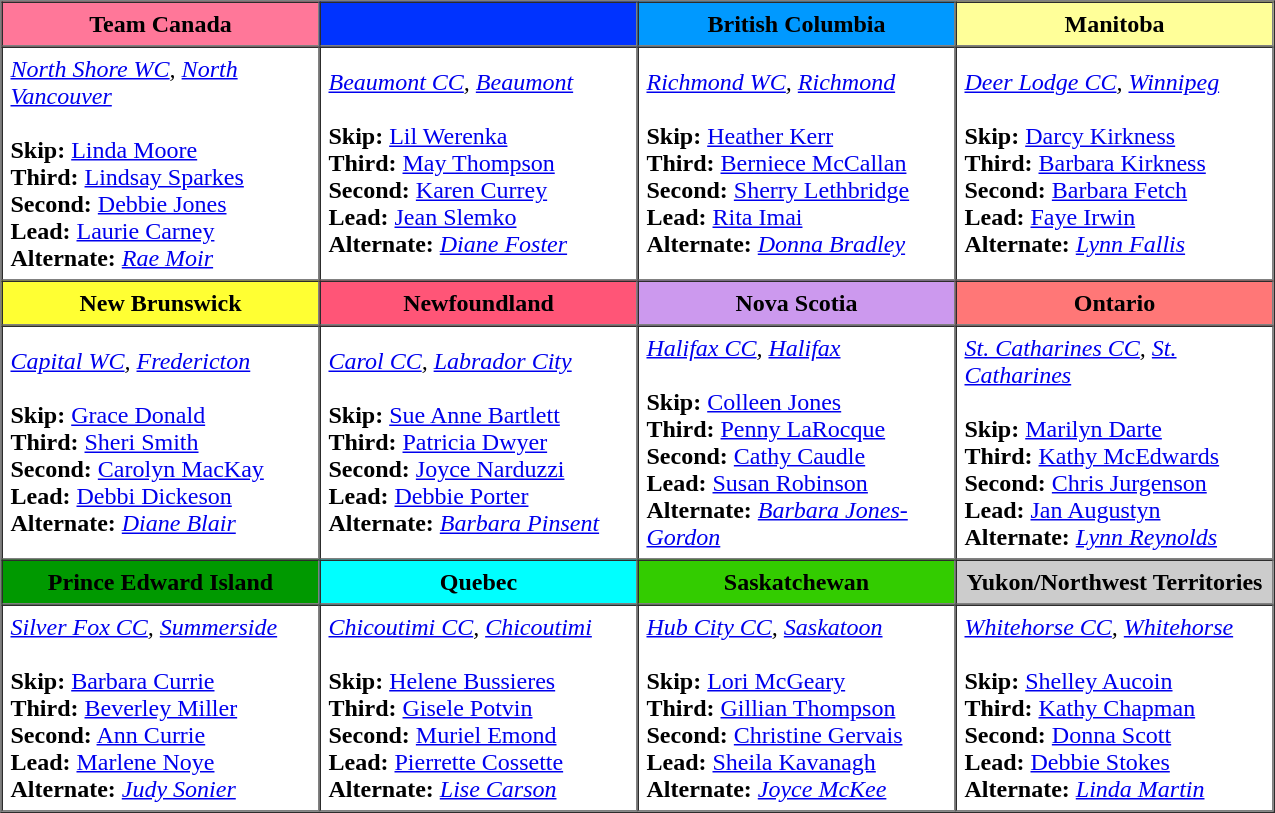<table border=1 cellpadding=5 cellspacing=0>
<tr>
<th bgcolor="#ff7799" width="200">Team Canada</th>
<th bgcolor="#0033ff" width="200"></th>
<th bgcolor="#0099ff" width="200">British Columbia</th>
<th bgcolor="#ffff99" width="200">Manitoba</th>
</tr>
<tr align=center>
<td align=left><em><a href='#'>North Shore WC</a>, <a href='#'>North Vancouver</a></em> <br><br><strong>Skip:</strong>  <a href='#'>Linda Moore</a><br>
<strong>Third:</strong> <a href='#'>Lindsay Sparkes</a> <br>
<strong>Second:</strong> <a href='#'>Debbie Jones</a><br>
<strong>Lead:</strong> <a href='#'>Laurie Carney</a><br>
<strong>Alternate:</strong>  <em><a href='#'>Rae Moir</a></em></td>
<td align=left><em><a href='#'>Beaumont CC</a>, <a href='#'>Beaumont</a></em> <br><br><strong>Skip:</strong>  <a href='#'>Lil Werenka</a><br>
<strong>Third:</strong> <a href='#'>May Thompson</a><br>
<strong>Second:</strong> <a href='#'>Karen Currey</a><br>
<strong>Lead:</strong> <a href='#'>Jean Slemko</a><br>
<strong>Alternate:</strong> <em><a href='#'>Diane Foster</a></em></td>
<td align=left><em><a href='#'>Richmond WC</a>, <a href='#'>Richmond</a></em> <br><br><strong>Skip:</strong>  <a href='#'>Heather Kerr</a><br>
<strong>Third:</strong> <a href='#'>Berniece McCallan</a><br>
<strong>Second:</strong> <a href='#'>Sherry Lethbridge</a><br>
<strong>Lead:</strong> <a href='#'>Rita Imai</a><br>
<strong>Alternate:</strong> <em><a href='#'>Donna Bradley</a></em></td>
<td align=left><em><a href='#'>Deer Lodge CC</a>, <a href='#'>Winnipeg</a></em> <br><br><strong>Skip:</strong>  <a href='#'>Darcy Kirkness</a><br>
<strong>Third:</strong> <a href='#'>Barbara Kirkness</a><br>
<strong>Second:</strong> <a href='#'>Barbara Fetch</a><br>
<strong>Lead:</strong> <a href='#'>Faye Irwin</a><br>
<strong>Alternate:</strong> <em><a href='#'>Lynn Fallis</a></em></td>
</tr>
<tr border=1 cellpadding=5 cellspacing=0>
<th bgcolor="#ffff33" width="200">New Brunswick</th>
<th bgcolor="#ff5577" width="200">Newfoundland</th>
<th bgcolor="#cc99ee" width="200">Nova Scotia</th>
<th bgcolor="#ff7777" width="200">Ontario</th>
</tr>
<tr align=center>
<td align=left><em><a href='#'>Capital WC</a>, <a href='#'>Fredericton</a></em> <br><br><strong>Skip:</strong>  <a href='#'>Grace Donald</a><br>
<strong>Third:</strong> <a href='#'>Sheri Smith</a><br>
<strong>Second:</strong> <a href='#'>Carolyn MacKay</a><br>
<strong>Lead:</strong> <a href='#'>Debbi Dickeson</a><br>
<strong>Alternate:</strong> <em><a href='#'>Diane Blair</a></em></td>
<td align=left><em><a href='#'>Carol CC</a>, <a href='#'>Labrador City</a></em> <br><br><strong>Skip:</strong>  <a href='#'>Sue Anne Bartlett</a> <br>
<strong>Third:</strong> <a href='#'>Patricia Dwyer</a><br>
<strong>Second:</strong> <a href='#'>Joyce Narduzzi</a><br>
<strong>Lead:</strong> <a href='#'>Debbie Porter</a><br>
<strong>Alternate:</strong> <em><a href='#'>Barbara Pinsent</a></em></td>
<td align=left><em><a href='#'>Halifax CC</a>, <a href='#'>Halifax</a></em> <br><br><strong>Skip:</strong> <a href='#'>Colleen Jones</a><br>
<strong>Third:</strong> <a href='#'>Penny LaRocque</a><br>
<strong>Second:</strong> <a href='#'>Cathy Caudle</a><br>
<strong>Lead:</strong> <a href='#'>Susan Robinson</a><br>
<strong>Alternate:</strong> <em><a href='#'>Barbara Jones-Gordon</a></em></td>
<td align=left><em><a href='#'>St. Catharines CC</a>, <a href='#'>St. Catharines</a></em> <br><br><strong>Skip:</strong>  <a href='#'>Marilyn Darte</a><br>
<strong>Third:</strong> <a href='#'>Kathy McEdwards</a><br>
<strong>Second:</strong> <a href='#'>Chris Jurgenson</a><br>
<strong>Lead:</strong> <a href='#'>Jan Augustyn</a><br>
<strong>Alternate:</strong> <em><a href='#'>Lynn Reynolds</a></em></td>
</tr>
<tr border=1 cellpadding=5 cellspacing=0>
<th bgcolor="#009900" width="200">Prince Edward Island</th>
<th bgcolor="#00ffff" width="200">Quebec</th>
<th bgcolor="#33cc00" width="200">Saskatchewan</th>
<th bgcolor="#cccccc" width="200">Yukon/Northwest Territories</th>
</tr>
<tr align=center>
<td align=left><em><a href='#'>Silver Fox CC</a>, <a href='#'>Summerside</a></em> <br><br><strong>Skip:</strong>  <a href='#'>Barbara Currie</a><br>
<strong>Third:</strong> <a href='#'>Beverley Miller</a><br>
<strong>Second:</strong> <a href='#'>Ann Currie</a><br>
<strong>Lead:</strong> <a href='#'>Marlene Noye</a><br>
<strong>Alternate:</strong> <em><a href='#'>Judy Sonier</a></em></td>
<td align=left><em><a href='#'>Chicoutimi CC</a>, <a href='#'>Chicoutimi</a></em> <br><br><strong>Skip:</strong>  <a href='#'>Helene Bussieres</a><br>
<strong>Third:</strong> <a href='#'>Gisele Potvin</a><br>
<strong>Second:</strong> <a href='#'>Muriel Emond</a><br>
<strong>Lead:</strong> <a href='#'>Pierrette Cossette</a><br>
<strong>Alternate:</strong> <em><a href='#'>Lise Carson</a></em></td>
<td align=left><em><a href='#'>Hub City CC</a>, <a href='#'>Saskatoon</a></em> <br><br><strong>Skip:</strong>  <a href='#'>Lori McGeary</a><br>
<strong>Third:</strong> <a href='#'>Gillian Thompson</a><br>
<strong>Second:</strong> <a href='#'>Christine Gervais</a><br>
<strong>Lead:</strong> <a href='#'>Sheila Kavanagh</a><br>
<strong>Alternate:</strong> <em><a href='#'>Joyce McKee</a></em></td>
<td align=left><em><a href='#'>Whitehorse CC</a>, <a href='#'>Whitehorse</a></em> <br><br><strong>Skip:</strong>  <a href='#'>Shelley Aucoin</a><br>
<strong>Third:</strong> <a href='#'>Kathy Chapman</a><br>
<strong>Second:</strong> <a href='#'>Donna Scott</a><br>
<strong>Lead:</strong> <a href='#'>Debbie Stokes</a><br>
<strong>Alternate:</strong> <em><a href='#'>Linda Martin</a></em></td>
</tr>
</table>
